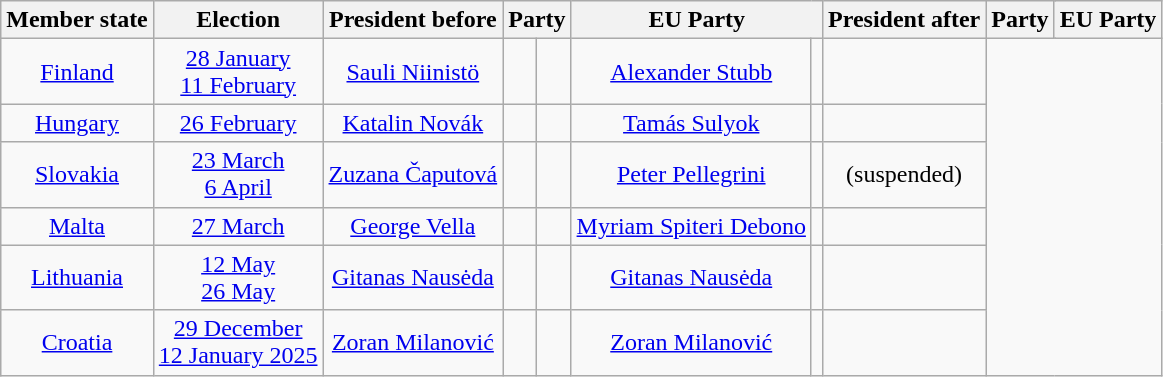<table class="wikitable" style="text-align:center;">
<tr>
<th>Member state</th>
<th>Election</th>
<th>President before</th>
<th colspan="2">Party</th>
<th colspan="2">EU Party</th>
<th>President after</th>
<th colspan="2">Party</th>
<th colspan="2">EU Party</th>
</tr>
<tr>
<td><a href='#'>Finland</a></td>
<td><a href='#'>28 January <br> 11 February</a></td>
<td><a href='#'>Sauli Niinistö</a></td>
<td></td>
<td></td>
<td><a href='#'>Alexander Stubb</a></td>
<td></td>
<td></td>
</tr>
<tr>
<td><a href='#'>Hungary</a></td>
<td><a href='#'>26 February</a></td>
<td><a href='#'>Katalin Novák</a></td>
<td></td>
<td></td>
<td><a href='#'>Tamás Sulyok</a></td>
<td></td>
<td></td>
</tr>
<tr>
<td><a href='#'>Slovakia</a></td>
<td><a href='#'>23 March<br>6 April</a></td>
<td><a href='#'>Zuzana Čaputová</a></td>
<td></td>
<td></td>
<td><a href='#'>Peter Pellegrini</a></td>
<td></td>
<td> (suspended)</td>
</tr>
<tr>
<td><a href='#'>Malta</a></td>
<td><a href='#'>27 March</a></td>
<td><a href='#'>George Vella</a></td>
<td></td>
<td></td>
<td><a href='#'>Myriam Spiteri Debono</a></td>
<td></td>
<td></td>
</tr>
<tr>
<td><a href='#'>Lithuania</a></td>
<td><a href='#'>12 May<br>26 May</a></td>
<td><a href='#'>Gitanas Nausėda</a></td>
<td></td>
<td></td>
<td><a href='#'>Gitanas Nausėda</a></td>
<td></td>
<td></td>
</tr>
<tr>
<td><a href='#'>Croatia</a></td>
<td><a href='#'>29 December<br>12 January 2025</a></td>
<td><a href='#'>Zoran Milanović</a></td>
<td></td>
<td></td>
<td><a href='#'>Zoran Milanović</a></td>
<td></td>
<td></td>
</tr>
</table>
